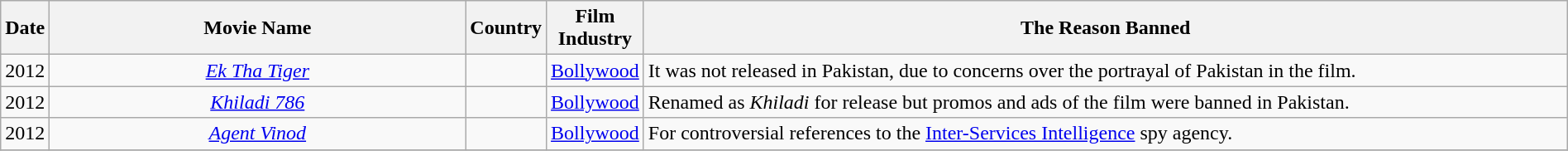<table class="wikitable sortable" style="width:100%;">
<tr>
<th style="width:3%;">Date</th>
<th style="width:27%;">Movie Name</th>
<th style="width:05%;">Country</th>
<th style="width:5%;">Film Industry</th>
<th ! class="unsortable" style="width:60%;">The Reason Banned</th>
</tr>
<tr>
<td align=center>2012</td>
<td align=center><em><a href='#'>Ek Tha Tiger</a></em></td>
<td align=center></td>
<td align=center><a href='#'>Bollywood</a></td>
<td>It was not released in Pakistan, due to concerns over the portrayal of Pakistan in the film.</td>
</tr>
<tr>
<td align=center>2012</td>
<td align=center><em><a href='#'>Khiladi 786</a></em></td>
<td align=center></td>
<td align=center><a href='#'>Bollywood</a></td>
<td>Renamed as <em>Khiladi</em> for release but promos and ads of the film were banned in Pakistan.</td>
</tr>
<tr>
<td align=center>2012</td>
<td align=center><em><a href='#'>Agent Vinod</a></em></td>
<td align=center></td>
<td align=center><a href='#'>Bollywood</a></td>
<td>For controversial references to the <a href='#'>Inter-Services Intelligence</a> spy agency.</td>
</tr>
<tr>
</tr>
</table>
